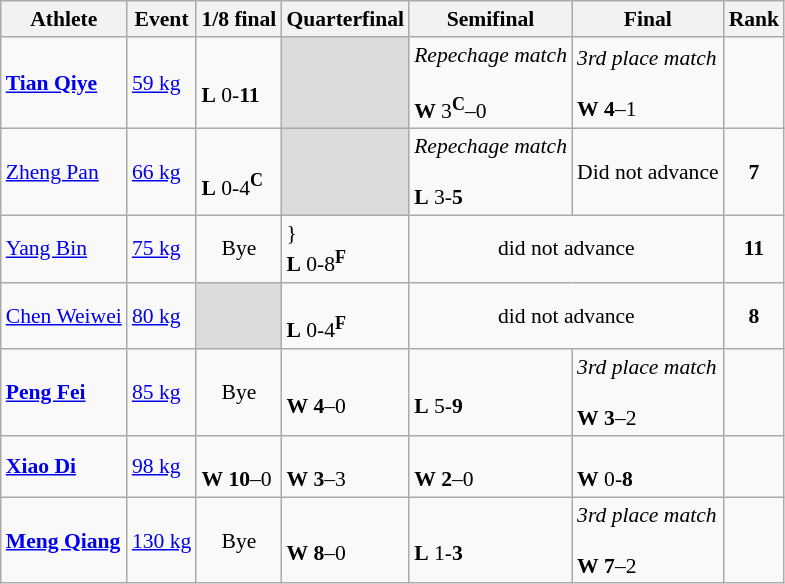<table class="wikitable" style="text-align:left; font-size:90%">
<tr>
<th>Athlete</th>
<th>Event</th>
<th>1/8 final</th>
<th>Quarterfinal</th>
<th>Semifinal</th>
<th>Final</th>
<th>Rank</th>
</tr>
<tr>
<td><strong><a href='#'>Tian Qiye</a></strong></td>
<td><a href='#'>59 kg</a></td>
<td><br><strong>L</strong> 0-<strong>11</strong></td>
<td style="background:#dcdcdc;"></td>
<td><em> Repechage match</em><br><br><strong>W</strong> 3<sup><strong>C</strong></sup>–0</td>
<td><em> 3rd place match</em><br><br><strong>W</strong> <strong>4</strong>–1</td>
<td align=center></td>
</tr>
<tr>
<td><a href='#'>Zheng Pan</a></td>
<td><a href='#'>66 kg</a></td>
<td><br><strong>L</strong> 0-4<sup><strong>C</strong></sup></td>
<td style="background:#dcdcdc;"></td>
<td><em> Repechage match</em><br><br><strong>L</strong> 3-<strong>5</strong></td>
<td align=center>Did not advance</td>
<td align=center><strong>7</strong></td>
</tr>
<tr>
<td><a href='#'>Yang Bin</a></td>
<td><a href='#'>75 kg</a></td>
<td align=center>Bye</td>
<td>}<br><strong>L</strong> 0-8<sup><strong>F</strong></sup></td>
<td style="text-align:center;" colspan="2">did not advance</td>
<td align=center><strong>11</strong></td>
</tr>
<tr>
<td><a href='#'>Chen Weiwei</a></td>
<td><a href='#'>80 kg</a></td>
<td style="background:#dcdcdc;"></td>
<td><br><strong>L</strong> 0-4<sup><strong>F</strong></sup></td>
<td style="text-align:center;" colspan="2">did not advance</td>
<td align=center><strong>8</strong></td>
</tr>
<tr>
<td><strong><a href='#'>Peng Fei</a></strong></td>
<td><a href='#'>85 kg</a></td>
<td align=center>Bye</td>
<td><br><strong>W</strong> <strong>4</strong>–0</td>
<td><br><strong>L</strong> 5-<strong>9</strong></td>
<td><em> 3rd place match</em><br><br><strong>W</strong> <strong>3</strong>–2</td>
<td align=center></td>
</tr>
<tr>
<td><strong><a href='#'>Xiao Di</a></strong></td>
<td><a href='#'>98 kg</a></td>
<td><br><strong>W</strong> <strong>10</strong>–0</td>
<td><br><strong>W</strong> <strong>3</strong>–3</td>
<td><br><strong>W</strong> <strong>2</strong>–0</td>
<td><br><strong>W</strong> 0-<strong>8</strong></td>
<td align=center></td>
</tr>
<tr>
<td><strong><a href='#'>Meng Qiang</a></strong></td>
<td><a href='#'>130 kg</a></td>
<td align=center>Bye</td>
<td><br><strong>W</strong> <strong>8</strong>–0</td>
<td><br> <strong>L</strong> 1-<strong>3</strong></td>
<td><em> 3rd place match</em><br><br><strong>W</strong> <strong>7</strong>–2</td>
<td align=center></td>
</tr>
</table>
